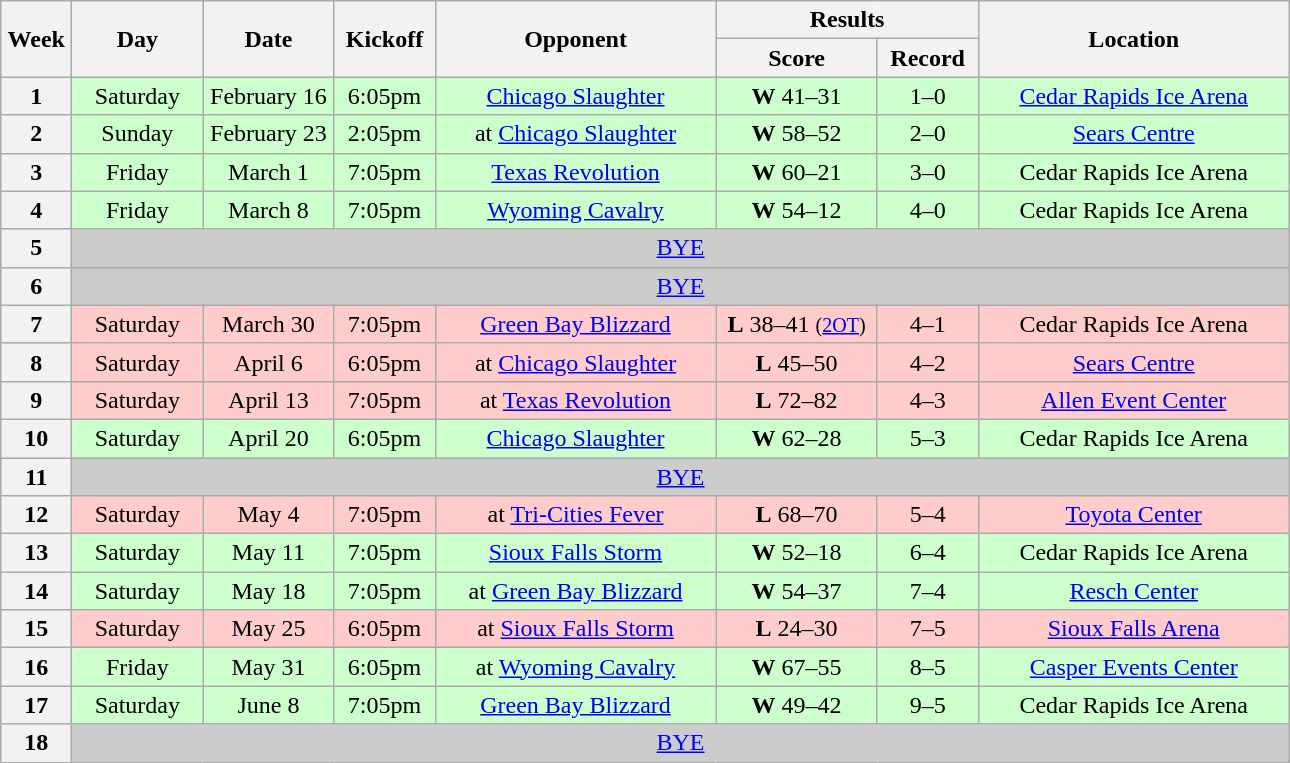<table class="wikitable">
<tr>
<th rowspan="2" width="40">Week</th>
<th rowspan="2" width="80">Day</th>
<th rowspan="2" width="80">Date</th>
<th rowspan="2" width="60">Kickoff</th>
<th rowspan="2" width="180">Opponent</th>
<th colspan="2" width="160">Results</th>
<th rowspan="2" width="200">Location</th>
</tr>
<tr>
<th width="100">Score</th>
<th width="60">Record</th>
</tr>
<tr align="center" bgcolor="#CCFFCC">
<th>1</th>
<td>Saturday</td>
<td>February 16</td>
<td>6:05pm</td>
<td><a href='#'>Chicago Slaughter</a></td>
<td><strong>W</strong> 41–31</td>
<td>1–0</td>
<td><a href='#'>Cedar Rapids Ice Arena</a></td>
</tr>
<tr align="center" bgcolor="#CCFFCC">
<th>2</th>
<td>Sunday</td>
<td>February 23</td>
<td>2:05pm</td>
<td>at <a href='#'>Chicago Slaughter</a></td>
<td><strong>W</strong> 58–52</td>
<td>2–0</td>
<td><a href='#'>Sears Centre</a></td>
</tr>
<tr align="center" bgcolor="#CCFFCC">
<th>3</th>
<td>Friday</td>
<td>March 1</td>
<td>7:05pm</td>
<td><a href='#'>Texas Revolution</a></td>
<td><strong>W</strong> 60–21</td>
<td>3–0</td>
<td>Cedar Rapids Ice Arena</td>
</tr>
<tr align="center" bgcolor="#CCFFCC">
<th>4</th>
<td>Friday</td>
<td>March 8</td>
<td>7:05pm</td>
<td><a href='#'>Wyoming Cavalry</a></td>
<td><strong>W</strong> 54–12</td>
<td>4–0</td>
<td>Cedar Rapids Ice Arena</td>
</tr>
<tr align="center" bgcolor="#CCCCCC">
<th>5</th>
<td colSpan=7><a href='#'>BYE</a></td>
</tr>
<tr align="center" bgcolor="#CCCCCC">
<th>6</th>
<td colSpan=7><a href='#'>BYE</a></td>
</tr>
<tr align="center" bgcolor="#FFCCCC">
<th>7</th>
<td>Saturday</td>
<td>March 30</td>
<td>7:05pm</td>
<td><a href='#'>Green Bay Blizzard</a></td>
<td><strong>L</strong> 38–41 <small>(<a href='#'>2OT</a>)</small></td>
<td>4–1</td>
<td>Cedar Rapids Ice Arena</td>
</tr>
<tr align="center" bgcolor="#FFCCCC">
<th>8</th>
<td>Saturday</td>
<td>April 6</td>
<td>6:05pm</td>
<td>at <a href='#'>Chicago Slaughter</a></td>
<td><strong>L</strong> 45–50</td>
<td>4–2</td>
<td><a href='#'>Sears Centre</a></td>
</tr>
<tr align="center" bgcolor="#FFCCCC">
<th>9</th>
<td>Saturday</td>
<td>April 13</td>
<td>7:05pm</td>
<td>at <a href='#'>Texas Revolution</a></td>
<td><strong>L</strong> 72–82</td>
<td>4–3</td>
<td><a href='#'>Allen Event Center</a></td>
</tr>
<tr align="center" bgcolor="#CCFFCC">
<th>10</th>
<td>Saturday</td>
<td>April 20</td>
<td>6:05pm</td>
<td><a href='#'>Chicago Slaughter</a></td>
<td><strong>W</strong> 62–28</td>
<td>5–3</td>
<td>Cedar Rapids Ice Arena</td>
</tr>
<tr align="center" bgcolor="#CCCCCC">
<th>11</th>
<td colSpan=7><a href='#'>BYE</a></td>
</tr>
<tr align="center" bgcolor="#FFCCCC">
<th>12</th>
<td>Saturday</td>
<td>May 4</td>
<td>7:05pm</td>
<td>at <a href='#'>Tri-Cities Fever</a></td>
<td><strong>L</strong> 68–70</td>
<td>5–4</td>
<td><a href='#'>Toyota Center</a></td>
</tr>
<tr align="center" bgcolor="#CCFFCC">
<th>13</th>
<td>Saturday</td>
<td>May 11</td>
<td>7:05pm</td>
<td><a href='#'>Sioux Falls Storm</a></td>
<td><strong>W</strong> 52–18</td>
<td>6–4</td>
<td>Cedar Rapids Ice Arena</td>
</tr>
<tr align="center" bgcolor="#CCFFCC">
<th>14</th>
<td>Saturday</td>
<td>May 18</td>
<td>7:05pm</td>
<td>at <a href='#'>Green Bay Blizzard</a></td>
<td><strong>W</strong> 54–37</td>
<td>7–4</td>
<td><a href='#'>Resch Center</a></td>
</tr>
<tr align="center" bgcolor="#FFCCCC">
<th>15</th>
<td>Saturday</td>
<td>May 25</td>
<td>6:05pm</td>
<td>at <a href='#'>Sioux Falls Storm</a></td>
<td><strong>L</strong> 24–30</td>
<td>7–5</td>
<td><a href='#'>Sioux Falls Arena</a></td>
</tr>
<tr align="center" bgcolor="#CCFFCC">
<th>16</th>
<td>Friday</td>
<td>May 31</td>
<td>6:05pm</td>
<td>at <a href='#'>Wyoming Cavalry</a></td>
<td><strong>W</strong> 67–55</td>
<td>8–5</td>
<td><a href='#'>Casper Events Center</a></td>
</tr>
<tr align="center" bgcolor="#CCFFCC">
<th>17</th>
<td>Saturday</td>
<td>June 8</td>
<td>7:05pm</td>
<td><a href='#'>Green Bay Blizzard</a></td>
<td><strong>W</strong> 49–42</td>
<td>9–5</td>
<td>Cedar Rapids Ice Arena</td>
</tr>
<tr align="center" bgcolor="#CCCCCC">
<th>18</th>
<td colSpan=7><a href='#'>BYE</a></td>
</tr>
</table>
